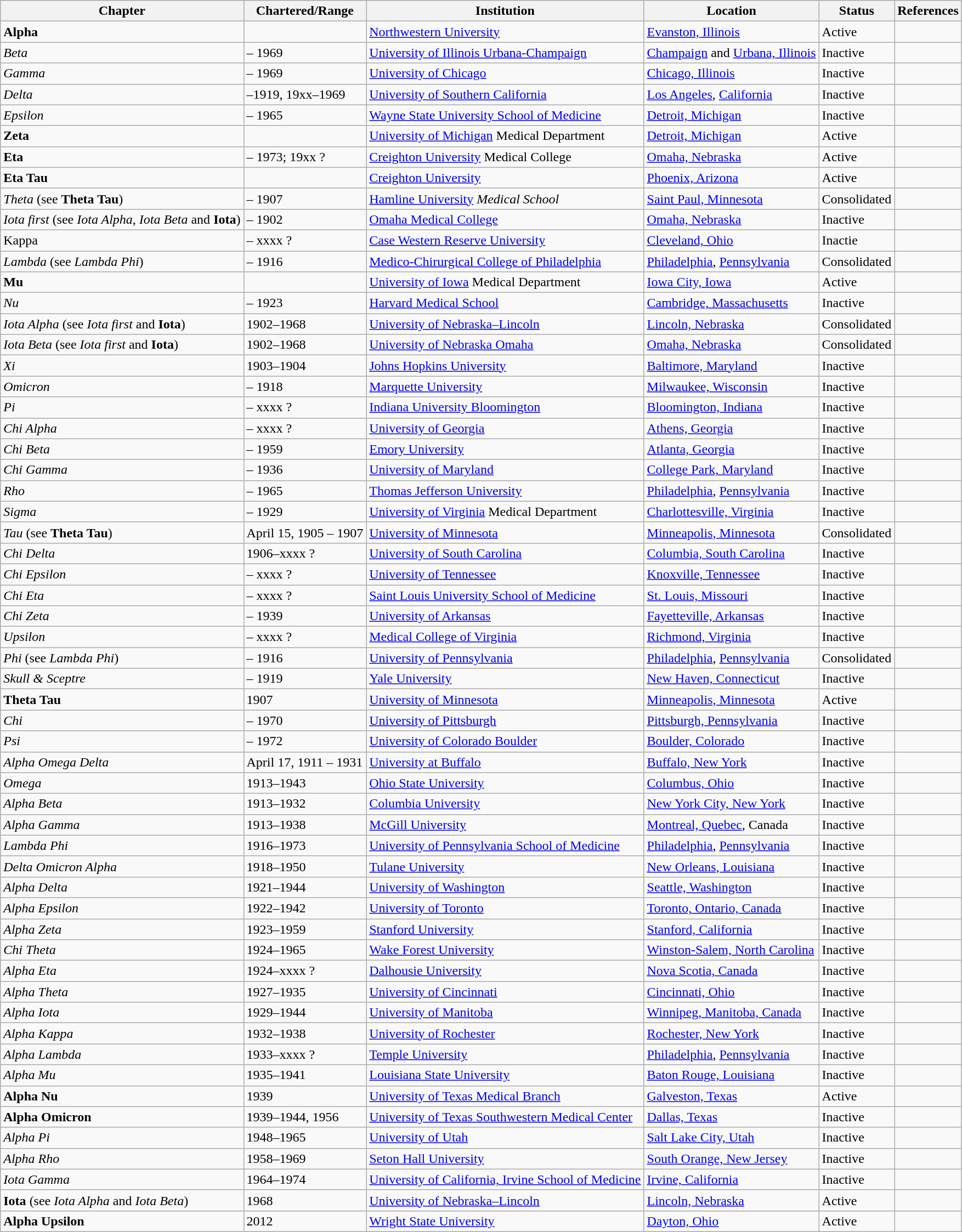<table class="wikitable sortable">
<tr>
<th>Chapter</th>
<th>Chartered/Range</th>
<th>Institution</th>
<th>Location</th>
<th>Status</th>
<th>References</th>
</tr>
<tr>
<td><strong>Alpha</strong></td>
<td></td>
<td><a href='#'>Northwestern University</a></td>
<td><a href='#'>Evanston, Illinois</a></td>
<td>Active</td>
<td></td>
</tr>
<tr>
<td><em>Beta</em></td>
<td> – 1969</td>
<td><a href='#'>University of Illinois Urbana-Champaign</a></td>
<td><a href='#'>Champaign</a> and <a href='#'>Urbana, Illinois</a></td>
<td>Inactive</td>
<td></td>
</tr>
<tr>
<td><em>Gamma</em></td>
<td> – 1969</td>
<td><a href='#'>University of Chicago</a></td>
<td><a href='#'>Chicago, Illinois</a></td>
<td>Inactive</td>
<td></td>
</tr>
<tr>
<td><em>Delta</em></td>
<td>–1919, 19xx–1969</td>
<td><a href='#'>University of Southern California</a></td>
<td><a href='#'>Los Angeles</a>, <a href='#'>California</a></td>
<td>Inactive</td>
<td></td>
</tr>
<tr>
<td><em>Epsilon</em></td>
<td> – 1965</td>
<td><a href='#'>Wayne State University School of Medicine</a></td>
<td><a href='#'>Detroit, Michigan</a></td>
<td>Inactive</td>
<td></td>
</tr>
<tr>
<td><strong>Zeta</strong></td>
<td></td>
<td><a href='#'>University of Michigan</a> Medical Department</td>
<td><a href='#'>Detroit, Michigan</a></td>
<td>Active</td>
<td></td>
</tr>
<tr>
<td><strong>Eta</strong></td>
<td> – 1973; 19xx ?</td>
<td><a href='#'>Creighton University</a> Medical College</td>
<td><a href='#'>Omaha, Nebraska</a></td>
<td>Active</td>
<td></td>
</tr>
<tr>
<td><strong>Eta Tau</strong></td>
<td></td>
<td><a href='#'>Creighton University</a></td>
<td><a href='#'>Phoenix, Arizona</a></td>
<td>Active</td>
<td></td>
</tr>
<tr>
<td><em>Theta</em> (see <strong>Theta Tau</strong>)</td>
<td> – 1907</td>
<td><a href='#'>Hamline University</a> <em>Medical School</em></td>
<td><a href='#'>Saint Paul, Minnesota</a></td>
<td>Consolidated</td>
<td></td>
</tr>
<tr>
<td><em>Iota first</em> (see <em>Iota Alpha</em>, <em>Iota Beta</em> and <strong>Iota</strong>)</td>
<td> – 1902</td>
<td><a href='#'>Omaha Medical College</a></td>
<td><a href='#'>Omaha, Nebraska</a></td>
<td>Inactive</td>
<td></td>
</tr>
<tr>
<td>Kappa</td>
<td> – xxxx ?</td>
<td><a href='#'>Case Western Reserve University</a></td>
<td><a href='#'>Cleveland, Ohio</a></td>
<td>Inactie</td>
<td></td>
</tr>
<tr>
<td><em>Lambda</em> (see <em>Lambda Phi</em>)</td>
<td> – 1916</td>
<td><a href='#'>Medico-Chirurgical College of Philadelphia</a></td>
<td><a href='#'>Philadelphia</a>, <a href='#'>Pennsylvania</a></td>
<td>Consolidated</td>
<td></td>
</tr>
<tr>
<td><strong>Mu</strong></td>
<td></td>
<td><a href='#'>University of Iowa</a> Medical Department</td>
<td><a href='#'>Iowa City, Iowa</a></td>
<td>Active</td>
<td></td>
</tr>
<tr>
<td><em>Nu</em></td>
<td> – 1923</td>
<td><a href='#'>Harvard Medical School</a></td>
<td><a href='#'>Cambridge, Massachusetts</a></td>
<td>Inactive</td>
<td></td>
</tr>
<tr>
<td><em>Iota Alpha</em> (see <em>Iota first</em> and <strong>Iota</strong>)</td>
<td>1902–1968</td>
<td><a href='#'>University of Nebraska–Lincoln</a></td>
<td><a href='#'>Lincoln, Nebraska</a></td>
<td>Consolidated</td>
<td></td>
</tr>
<tr>
<td><em>Iota Beta</em> (see <em>Iota first</em> and <strong>Iota</strong>)</td>
<td>1902–1968</td>
<td><a href='#'>University of Nebraska Omaha</a></td>
<td><a href='#'>Omaha, Nebraska</a></td>
<td>Consolidated</td>
<td></td>
</tr>
<tr>
<td><em>Xi</em></td>
<td>1903–1904</td>
<td><a href='#'>Johns Hopkins University</a></td>
<td><a href='#'>Baltimore, Maryland</a></td>
<td>Inactive</td>
<td></td>
</tr>
<tr>
<td><em>Omicron</em></td>
<td> – 1918</td>
<td><a href='#'>Marquette University</a></td>
<td><a href='#'>Milwaukee, Wisconsin</a></td>
<td>Inactive</td>
<td></td>
</tr>
<tr>
<td><em>Pi</em></td>
<td>  – xxxx ?</td>
<td><a href='#'>Indiana University Bloomington</a></td>
<td><a href='#'>Bloomington, Indiana</a></td>
<td>Inactive</td>
<td></td>
</tr>
<tr>
<td><em>Chi Alpha</em></td>
<td> – xxxx ?</td>
<td><a href='#'>University of Georgia</a></td>
<td><a href='#'>Athens, Georgia</a></td>
<td>Inactive</td>
<td></td>
</tr>
<tr>
<td><em>Chi Beta</em></td>
<td> – 1959</td>
<td><a href='#'>Emory University</a></td>
<td><a href='#'>Atlanta, Georgia</a></td>
<td>Inactive</td>
<td></td>
</tr>
<tr>
<td><em>Chi Gamma</em></td>
<td> – 1936</td>
<td><a href='#'>University of Maryland</a></td>
<td><a href='#'>College Park, Maryland</a></td>
<td>Inactive</td>
<td></td>
</tr>
<tr>
<td><em>Rho</em></td>
<td> – 1965</td>
<td><a href='#'>Thomas Jefferson University</a></td>
<td><a href='#'>Philadelphia</a>, <a href='#'>Pennsylvania</a></td>
<td>Inactive</td>
<td></td>
</tr>
<tr>
<td><em>Sigma</em></td>
<td> – 1929</td>
<td><a href='#'>University of Virginia</a> Medical Department</td>
<td><a href='#'>Charlottesville, Virginia</a></td>
<td>Inactive</td>
<td></td>
</tr>
<tr>
<td><em>Tau</em> (see <strong>Theta Tau</strong>)</td>
<td>April 15, 1905 – 1907</td>
<td><a href='#'>University of Minnesota</a></td>
<td><a href='#'>Minneapolis, Minnesota</a></td>
<td>Consolidated</td>
<td></td>
</tr>
<tr>
<td><em>Chi Delta</em></td>
<td>1906–xxxx ?</td>
<td><a href='#'>University of South Carolina</a></td>
<td><a href='#'>Columbia, South Carolina</a></td>
<td>Inactive</td>
<td></td>
</tr>
<tr>
<td><em>Chi Epsilon</em></td>
<td> – xxxx ?</td>
<td><a href='#'>University of Tennessee</a></td>
<td><a href='#'>Knoxville, Tennessee</a></td>
<td>Inactive</td>
<td></td>
</tr>
<tr>
<td><em>Chi Eta</em></td>
<td> – xxxx ?</td>
<td><a href='#'>Saint Louis University School of Medicine</a></td>
<td><a href='#'>St. Louis, Missouri</a></td>
<td>Inactive</td>
<td></td>
</tr>
<tr>
<td><em>Chi Zeta</em></td>
<td> – 1939</td>
<td><a href='#'>University of Arkansas</a></td>
<td><a href='#'>Fayetteville, Arkansas</a></td>
<td>Inactive</td>
<td></td>
</tr>
<tr>
<td><em>Upsilon</em></td>
<td> – xxxx ?</td>
<td><a href='#'>Medical College of Virginia</a></td>
<td><a href='#'>Richmond, Virginia</a></td>
<td>Inactive</td>
<td></td>
</tr>
<tr>
<td><em>Phi</em> (see <em>Lambda Phi</em>)</td>
<td>  – 1916</td>
<td><a href='#'>University of Pennsylvania</a></td>
<td><a href='#'>Philadelphia</a>, <a href='#'>Pennsylvania</a></td>
<td>Consolidated</td>
<td></td>
</tr>
<tr>
<td><em>Skull & Sceptre</em></td>
<td> – 1919</td>
<td><a href='#'>Yale University</a></td>
<td><a href='#'>New Haven, Connecticut</a></td>
<td>Inactive</td>
<td></td>
</tr>
<tr>
<td><strong>Theta Tau</strong></td>
<td>1907</td>
<td><a href='#'>University of Minnesota</a></td>
<td><a href='#'>Minneapolis, Minnesota</a></td>
<td>Active</td>
<td></td>
</tr>
<tr>
<td><em>Chi</em></td>
<td> – 1970</td>
<td><a href='#'>University of Pittsburgh</a></td>
<td><a href='#'>Pittsburgh, Pennsylvania</a></td>
<td>Inactive</td>
<td></td>
</tr>
<tr>
<td><em>Psi</em></td>
<td> – 1972</td>
<td><a href='#'>University of Colorado Boulder</a></td>
<td><a href='#'>Boulder, Colorado</a></td>
<td>Inactive</td>
<td></td>
</tr>
<tr>
<td><em>Alpha Omega Delta</em></td>
<td>April 17, 1911 – 1931</td>
<td><a href='#'>University at Buffalo</a></td>
<td><a href='#'>Buffalo, New York</a></td>
<td>Inactive</td>
<td></td>
</tr>
<tr>
<td><em>Omega</em></td>
<td>1913–1943</td>
<td><a href='#'>Ohio State University</a></td>
<td><a href='#'>Columbus, Ohio</a></td>
<td>Inactive</td>
<td></td>
</tr>
<tr>
<td><em>Alpha Beta</em></td>
<td>1913–1932</td>
<td><a href='#'>Columbia University</a></td>
<td><a href='#'>New York City, New York</a></td>
<td>Inactive</td>
<td></td>
</tr>
<tr>
<td><em>Alpha Gamma</em></td>
<td>1913–1938</td>
<td><a href='#'>McGill University</a></td>
<td><a href='#'>Montreal, Quebec</a>, Canada</td>
<td>Inactive</td>
<td></td>
</tr>
<tr>
<td><em>Lambda Phi</em></td>
<td>1916–1973</td>
<td><a href='#'>University of Pennsylvania School of Medicine</a></td>
<td><a href='#'>Philadelphia</a>, <a href='#'>Pennsylvania</a></td>
<td>Inactive</td>
<td></td>
</tr>
<tr>
<td><em>Delta Omicron Alpha</em></td>
<td>1918–1950</td>
<td><a href='#'>Tulane University</a></td>
<td><a href='#'>New Orleans, Louisiana</a></td>
<td>Inactive</td>
<td></td>
</tr>
<tr>
<td><em>Alpha Delta</em></td>
<td>1921–1944</td>
<td><a href='#'>University of Washington</a></td>
<td><a href='#'>Seattle, Washington</a></td>
<td>Inactive</td>
<td></td>
</tr>
<tr>
<td><em>Alpha Epsilon</em></td>
<td>1922–1942</td>
<td><a href='#'>University of Toronto</a></td>
<td><a href='#'>Toronto, Ontario, Canada</a></td>
<td>Inactive</td>
<td></td>
</tr>
<tr>
<td><em>Alpha Zeta</em></td>
<td>1923–1959</td>
<td><a href='#'>Stanford University</a></td>
<td><a href='#'>Stanford, California</a></td>
<td>Inactive</td>
<td></td>
</tr>
<tr>
<td><em>Chi Theta</em></td>
<td>1924–1965</td>
<td><a href='#'>Wake Forest University</a></td>
<td><a href='#'>Winston-Salem, North Carolina</a></td>
<td>Inactive</td>
<td></td>
</tr>
<tr>
<td><em>Alpha Eta</em></td>
<td>1924–xxxx ?</td>
<td><a href='#'>Dalhousie University</a></td>
<td><a href='#'>Nova Scotia, Canada</a></td>
<td>Inactive</td>
<td></td>
</tr>
<tr>
<td><em>Alpha Theta</em></td>
<td>1927–1935</td>
<td><a href='#'>University of Cincinnati</a></td>
<td><a href='#'>Cincinnati, Ohio</a></td>
<td>Inactive</td>
<td></td>
</tr>
<tr>
<td><em>Alpha Iota</em></td>
<td>1929–1944</td>
<td><a href='#'>University of Manitoba</a></td>
<td><a href='#'>Winnipeg, Manitoba, Canada</a></td>
<td>Inactive</td>
<td></td>
</tr>
<tr>
<td><em>Alpha Kappa</em></td>
<td>1932–1938</td>
<td><a href='#'>University of Rochester</a></td>
<td><a href='#'>Rochester, New York</a></td>
<td>Inactive</td>
<td></td>
</tr>
<tr>
<td><em>Alpha Lambda</em></td>
<td>1933–xxxx ?</td>
<td><a href='#'>Temple University</a></td>
<td><a href='#'>Philadelphia</a>, <a href='#'>Pennsylvania</a></td>
<td>Inactive</td>
<td></td>
</tr>
<tr>
<td><em>Alpha Mu</em></td>
<td>1935–1941</td>
<td><a href='#'>Louisiana State University</a></td>
<td><a href='#'>Baton Rouge, Louisiana</a></td>
<td>Inactive</td>
<td></td>
</tr>
<tr>
<td><strong>Alpha Nu</strong></td>
<td>1939</td>
<td><a href='#'>University of Texas Medical Branch</a></td>
<td><a href='#'>Galveston, Texas</a></td>
<td>Active</td>
<td></td>
</tr>
<tr>
<td><strong>Alpha Omicron</strong></td>
<td>1939–1944, 1956</td>
<td><a href='#'>University of Texas Southwestern Medical Center</a></td>
<td><a href='#'>Dallas, Texas</a></td>
<td>Inactive</td>
<td></td>
</tr>
<tr>
<td><em>Alpha Pi</em></td>
<td>1948–1965</td>
<td><a href='#'>University of Utah</a></td>
<td><a href='#'>Salt Lake City, Utah</a></td>
<td>Inactive</td>
<td></td>
</tr>
<tr>
<td><em>Alpha Rho</em></td>
<td>1958–1969</td>
<td><a href='#'>Seton Hall University</a></td>
<td><a href='#'>South Orange, New Jersey</a></td>
<td>Inactive</td>
<td></td>
</tr>
<tr>
<td><em>Iota Gamma</em></td>
<td>1964–1974</td>
<td><a href='#'>University of California, Irvine School of Medicine</a></td>
<td><a href='#'>Irvine, California</a></td>
<td>Inactive</td>
<td></td>
</tr>
<tr>
<td><strong>Iota</strong> (see <em>Iota Alpha</em> and <em>Iota Beta</em>)</td>
<td>1968</td>
<td><a href='#'>University of Nebraska–Lincoln</a></td>
<td><a href='#'>Lincoln, Nebraska</a></td>
<td>Active</td>
<td></td>
</tr>
<tr>
<td><strong>Alpha Upsilon</strong></td>
<td>2012</td>
<td><a href='#'>Wright State University</a></td>
<td><a href='#'>Dayton, Ohio</a></td>
<td>Active</td>
<td></td>
</tr>
</table>
